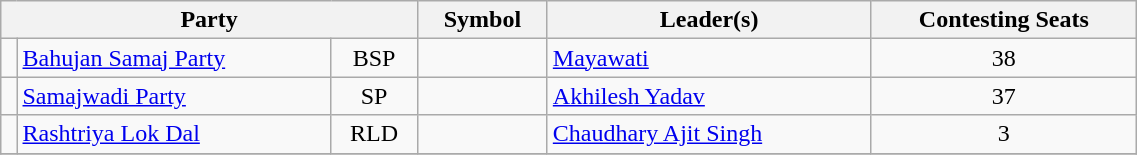<table class="wikitable" width="60%">
<tr>
<th colspan="3">Party</th>
<th>Symbol</th>
<th>Leader(s)</th>
<th>Contesting Seats</th>
</tr>
<tr>
<td></td>
<td><a href='#'>Bahujan Samaj Party</a></td>
<td style="text-align:center">BSP</td>
<td></td>
<td><a href='#'>Mayawati</a></td>
<td style="text-align:center">38</td>
</tr>
<tr>
<td></td>
<td><a href='#'>Samajwadi Party</a></td>
<td style="text-align:center">SP</td>
<td></td>
<td><a href='#'>Akhilesh Yadav</a></td>
<td style="text-align:center">37</td>
</tr>
<tr>
<td></td>
<td><a href='#'>Rashtriya Lok Dal</a></td>
<td style="text-align:center">RLD</td>
<td></td>
<td><a href='#'>Chaudhary Ajit Singh</a></td>
<td style="text-align:center">3</td>
</tr>
<tr>
</tr>
</table>
